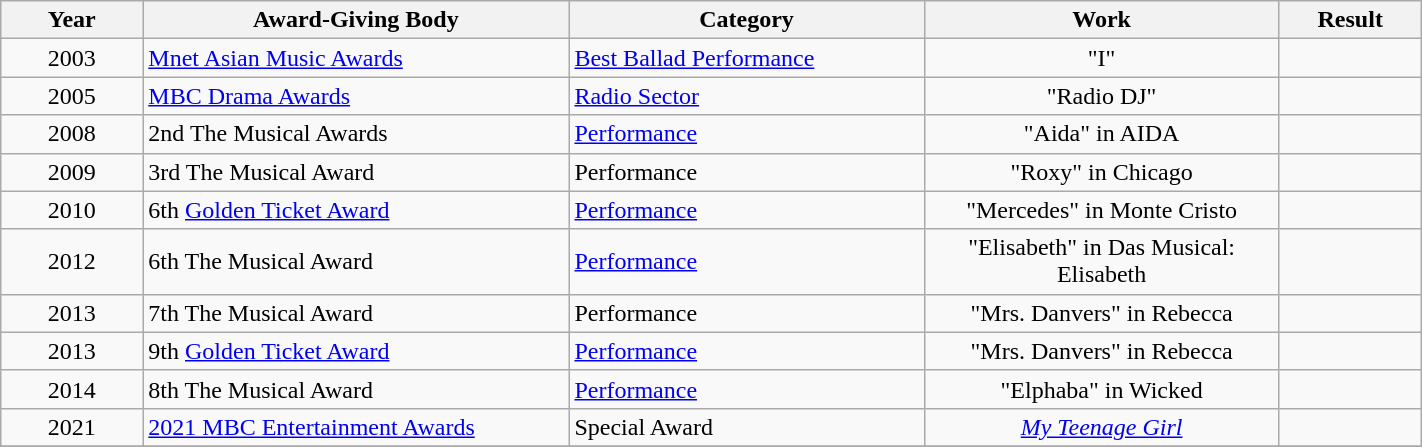<table | width="75%" class="wikitable sortable">
<tr>
<th width="10%">Year</th>
<th width="30%">Award-Giving Body</th>
<th width="25%">Category</th>
<th width="25%">Work</th>
<th width="10%">Result</th>
</tr>
<tr>
<td align="center">2003</td>
<td><a href='#'>Mnet Asian Music Awards</a></td>
<td><a href='#'>Best Ballad Performance</a></td>
<td align="center">"I"</td>
<td></td>
</tr>
<tr>
<td align="center">2005</td>
<td><a href='#'>MBC Drama Awards</a></td>
<td><a href='#'>Radio Sector</a></td>
<td align="center">"Radio DJ"</td>
<td></td>
</tr>
<tr>
<td align="center">2008</td>
<td>2nd The Musical Awards</td>
<td><a href='#'>Performance</a></td>
<td align="center">"Aida" in AIDA</td>
<td></td>
</tr>
<tr>
<td align="center">2009</td>
<td>3rd The Musical Award</td>
<td>Performance</td>
<td align="center">"Roxy" in Chicago</td>
<td></td>
</tr>
<tr>
<td align="center">2010</td>
<td>6th <a href='#'>Golden Ticket Award</a></td>
<td><a href='#'>Performance</a></td>
<td align="center">"Mercedes" in Monte Cristo</td>
<td></td>
</tr>
<tr>
<td align="center">2012</td>
<td>6th The Musical Award</td>
<td><a href='#'>Performance</a></td>
<td align="center">"Elisabeth" in Das Musical: Elisabeth</td>
<td></td>
</tr>
<tr>
<td align="center">2013</td>
<td>7th The Musical Award</td>
<td>Performance</td>
<td align="center">"Mrs. Danvers" in Rebecca</td>
<td></td>
</tr>
<tr>
<td align="center">2013</td>
<td>9th <a href='#'>Golden Ticket Award</a></td>
<td><a href='#'>Performance</a></td>
<td align="center">"Mrs. Danvers" in Rebecca</td>
<td></td>
</tr>
<tr>
<td align="center">2014</td>
<td>8th The Musical Award</td>
<td><a href='#'>Performance</a></td>
<td align="center">"Elphaba" in Wicked</td>
<td></td>
</tr>
<tr>
<td style="text-align:center">2021</td>
<td><a href='#'>2021 MBC Entertainment Awards</a></td>
<td>Special Award </td>
<td style="text-align:center"><em><a href='#'>My Teenage Girl</a></em></td>
<td></td>
</tr>
<tr>
</tr>
</table>
